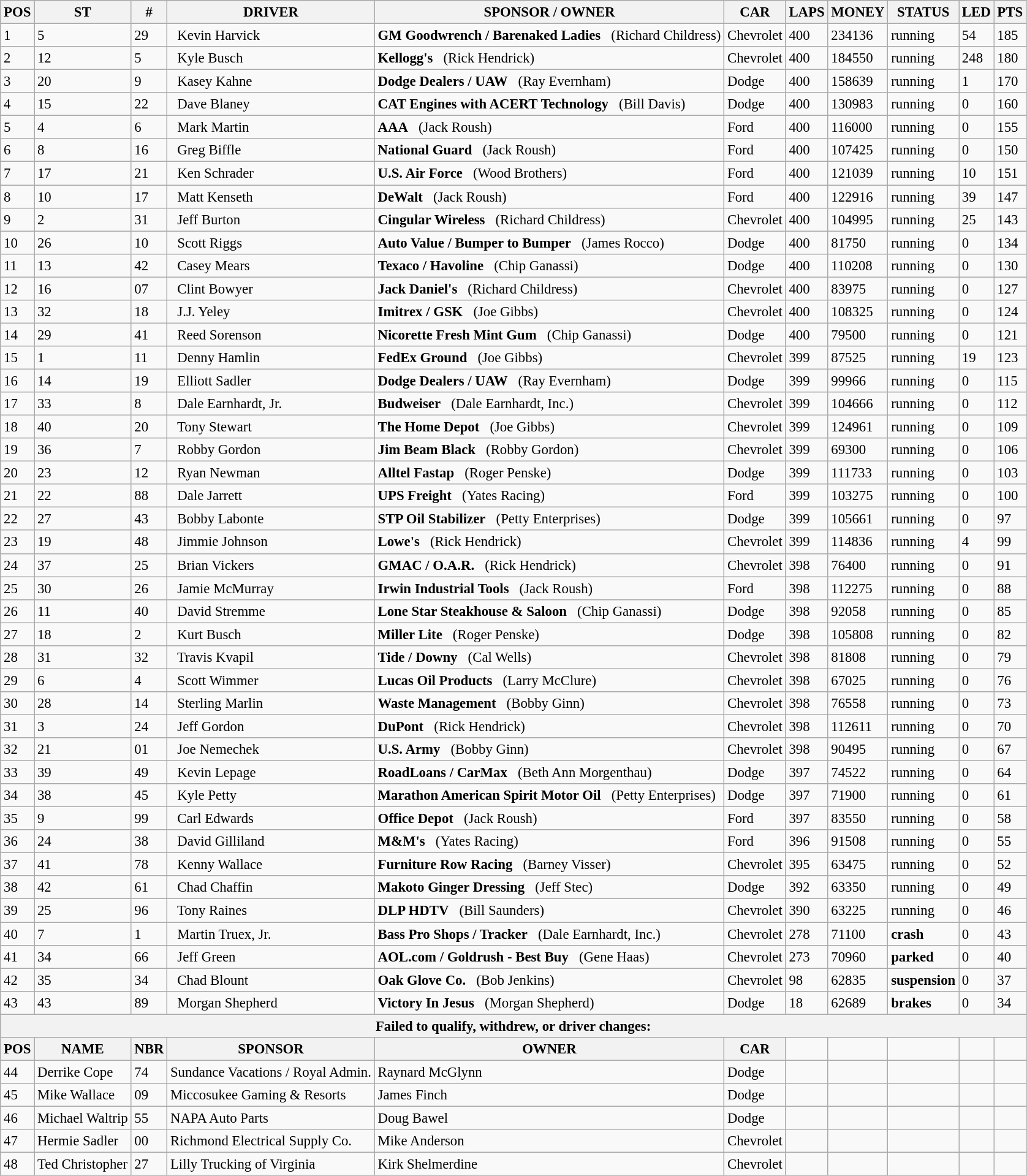<table class="wikitable" style="font-size:95%">
<tr>
<th>POS</th>
<th>ST</th>
<th>#</th>
<th>DRIVER</th>
<th>SPONSOR / OWNER</th>
<th>CAR</th>
<th>LAPS</th>
<th>MONEY</th>
<th>STATUS</th>
<th>LED</th>
<th>PTS</th>
</tr>
<tr>
<td>1</td>
<td>5</td>
<td>29</td>
<td>  Kevin Harvick</td>
<td><strong>GM Goodwrench / Barenaked Ladies</strong>   (Richard Childress)</td>
<td>Chevrolet</td>
<td>400</td>
<td>234136</td>
<td>running</td>
<td>54</td>
<td>185</td>
</tr>
<tr>
<td>2</td>
<td>12</td>
<td>5</td>
<td>  Kyle Busch</td>
<td><strong>Kellogg's</strong>   (Rick Hendrick)</td>
<td>Chevrolet</td>
<td>400</td>
<td>184550</td>
<td>running</td>
<td>248</td>
<td>180</td>
</tr>
<tr>
<td>3</td>
<td>20</td>
<td>9</td>
<td>  Kasey Kahne</td>
<td><strong>Dodge Dealers / UAW</strong>   (Ray Evernham)</td>
<td>Dodge</td>
<td>400</td>
<td>158639</td>
<td>running</td>
<td>1</td>
<td>170</td>
</tr>
<tr>
<td>4</td>
<td>15</td>
<td>22</td>
<td>  Dave Blaney</td>
<td><strong>CAT Engines with ACERT Technology</strong>   (Bill Davis)</td>
<td>Dodge</td>
<td>400</td>
<td>130983</td>
<td>running</td>
<td>0</td>
<td>160</td>
</tr>
<tr>
<td>5</td>
<td>4</td>
<td>6</td>
<td>  Mark Martin</td>
<td><strong>AAA</strong>   (Jack Roush)</td>
<td>Ford</td>
<td>400</td>
<td>116000</td>
<td>running</td>
<td>0</td>
<td>155</td>
</tr>
<tr>
<td>6</td>
<td>8</td>
<td>16</td>
<td>  Greg Biffle</td>
<td><strong>National Guard</strong>   (Jack Roush)</td>
<td>Ford</td>
<td>400</td>
<td>107425</td>
<td>running</td>
<td>0</td>
<td>150</td>
</tr>
<tr>
<td>7</td>
<td>17</td>
<td>21</td>
<td>  Ken Schrader</td>
<td><strong>U.S. Air Force</strong>   (Wood Brothers)</td>
<td>Ford</td>
<td>400</td>
<td>121039</td>
<td>running</td>
<td>10</td>
<td>151</td>
</tr>
<tr>
<td>8</td>
<td>10</td>
<td>17</td>
<td>  Matt Kenseth</td>
<td><strong>DeWalt</strong>   (Jack Roush)</td>
<td>Ford</td>
<td>400</td>
<td>122916</td>
<td>running</td>
<td>39</td>
<td>147</td>
</tr>
<tr>
<td>9</td>
<td>2</td>
<td>31</td>
<td>  Jeff Burton</td>
<td><strong>Cingular Wireless</strong>   (Richard Childress)</td>
<td>Chevrolet</td>
<td>400</td>
<td>104995</td>
<td>running</td>
<td>25</td>
<td>143</td>
</tr>
<tr>
<td>10</td>
<td>26</td>
<td>10</td>
<td>  Scott Riggs</td>
<td><strong>Auto Value / Bumper to Bumper</strong>   (James Rocco)</td>
<td>Dodge</td>
<td>400</td>
<td>81750</td>
<td>running</td>
<td>0</td>
<td>134</td>
</tr>
<tr>
<td>11</td>
<td>13</td>
<td>42</td>
<td>  Casey Mears</td>
<td><strong>Texaco / Havoline</strong>   (Chip Ganassi)</td>
<td>Dodge</td>
<td>400</td>
<td>110208</td>
<td>running</td>
<td>0</td>
<td>130</td>
</tr>
<tr>
<td>12</td>
<td>16</td>
<td>07</td>
<td>  Clint Bowyer</td>
<td><strong>Jack Daniel's</strong>   (Richard Childress)</td>
<td>Chevrolet</td>
<td>400</td>
<td>83975</td>
<td>running</td>
<td>0</td>
<td>127</td>
</tr>
<tr>
<td>13</td>
<td>32</td>
<td>18</td>
<td>  J.J. Yeley</td>
<td><strong>Imitrex / GSK</strong>   (Joe Gibbs)</td>
<td>Chevrolet</td>
<td>400</td>
<td>108325</td>
<td>running</td>
<td>0</td>
<td>124</td>
</tr>
<tr>
<td>14</td>
<td>29</td>
<td>41</td>
<td>  Reed Sorenson</td>
<td><strong>Nicorette Fresh Mint Gum</strong>   (Chip Ganassi)</td>
<td>Dodge</td>
<td>400</td>
<td>79500</td>
<td>running</td>
<td>0</td>
<td>121</td>
</tr>
<tr>
<td>15</td>
<td>1</td>
<td>11</td>
<td>  Denny Hamlin</td>
<td><strong>FedEx Ground</strong>   (Joe Gibbs)</td>
<td>Chevrolet</td>
<td>399</td>
<td>87525</td>
<td>running</td>
<td>19</td>
<td>123</td>
</tr>
<tr>
<td>16</td>
<td>14</td>
<td>19</td>
<td>  Elliott Sadler</td>
<td><strong>Dodge Dealers / UAW</strong>   (Ray Evernham)</td>
<td>Dodge</td>
<td>399</td>
<td>99966</td>
<td>running</td>
<td>0</td>
<td>115</td>
</tr>
<tr>
<td>17</td>
<td>33</td>
<td>8</td>
<td>  Dale Earnhardt, Jr.</td>
<td><strong>Budweiser</strong>   (Dale Earnhardt, Inc.)</td>
<td>Chevrolet</td>
<td>399</td>
<td>104666</td>
<td>running</td>
<td>0</td>
<td>112</td>
</tr>
<tr>
<td>18</td>
<td>40</td>
<td>20</td>
<td>  Tony Stewart</td>
<td><strong>The Home Depot</strong>   (Joe Gibbs)</td>
<td>Chevrolet</td>
<td>399</td>
<td>124961</td>
<td>running</td>
<td>0</td>
<td>109</td>
</tr>
<tr>
<td>19</td>
<td>36</td>
<td>7</td>
<td>  Robby Gordon</td>
<td><strong>Jim Beam Black</strong>   (Robby Gordon)</td>
<td>Chevrolet</td>
<td>399</td>
<td>69300</td>
<td>running</td>
<td>0</td>
<td>106</td>
</tr>
<tr>
<td>20</td>
<td>23</td>
<td>12</td>
<td>  Ryan Newman</td>
<td><strong>Alltel Fastap</strong>   (Roger Penske)</td>
<td>Dodge</td>
<td>399</td>
<td>111733</td>
<td>running</td>
<td>0</td>
<td>103</td>
</tr>
<tr>
<td>21</td>
<td>22</td>
<td>88</td>
<td>  Dale Jarrett</td>
<td><strong>UPS Freight</strong>   (Yates Racing)</td>
<td>Ford</td>
<td>399</td>
<td>103275</td>
<td>running</td>
<td>0</td>
<td>100</td>
</tr>
<tr>
<td>22</td>
<td>27</td>
<td>43</td>
<td>  Bobby Labonte</td>
<td><strong>STP Oil Stabilizer</strong>   (Petty Enterprises)</td>
<td>Dodge</td>
<td>399</td>
<td>105661</td>
<td>running</td>
<td>0</td>
<td>97</td>
</tr>
<tr>
<td>23</td>
<td>19</td>
<td>48</td>
<td>  Jimmie Johnson</td>
<td><strong>Lowe's</strong>   (Rick Hendrick)</td>
<td>Chevrolet</td>
<td>399</td>
<td>114836</td>
<td>running</td>
<td>4</td>
<td>99</td>
</tr>
<tr>
<td>24</td>
<td>37</td>
<td>25</td>
<td>  Brian Vickers</td>
<td><strong>GMAC / O.A.R.</strong>   (Rick Hendrick)</td>
<td>Chevrolet</td>
<td>398</td>
<td>76400</td>
<td>running</td>
<td>0</td>
<td>91</td>
</tr>
<tr>
<td>25</td>
<td>30</td>
<td>26</td>
<td>  Jamie McMurray</td>
<td><strong>Irwin Industrial Tools</strong>   (Jack Roush)</td>
<td>Ford</td>
<td>398</td>
<td>112275</td>
<td>running</td>
<td>0</td>
<td>88</td>
</tr>
<tr>
<td>26</td>
<td>11</td>
<td>40</td>
<td>  David Stremme</td>
<td><strong>Lone Star Steakhouse & Saloon</strong>   (Chip Ganassi)</td>
<td>Dodge</td>
<td>398</td>
<td>92058</td>
<td>running</td>
<td>0</td>
<td>85</td>
</tr>
<tr>
<td>27</td>
<td>18</td>
<td>2</td>
<td>  Kurt Busch</td>
<td><strong>Miller Lite</strong>   (Roger Penske)</td>
<td>Dodge</td>
<td>398</td>
<td>105808</td>
<td>running</td>
<td>0</td>
<td>82</td>
</tr>
<tr>
<td>28</td>
<td>31</td>
<td>32</td>
<td>  Travis Kvapil</td>
<td><strong>Tide / Downy</strong>   (Cal Wells)</td>
<td>Chevrolet</td>
<td>398</td>
<td>81808</td>
<td>running</td>
<td>0</td>
<td>79</td>
</tr>
<tr>
<td>29</td>
<td>6</td>
<td>4</td>
<td>  Scott Wimmer</td>
<td><strong>Lucas Oil Products</strong>   (Larry McClure)</td>
<td>Chevrolet</td>
<td>398</td>
<td>67025</td>
<td>running</td>
<td>0</td>
<td>76</td>
</tr>
<tr>
<td>30</td>
<td>28</td>
<td>14</td>
<td>  Sterling Marlin</td>
<td><strong>Waste Management</strong>   (Bobby Ginn)</td>
<td>Chevrolet</td>
<td>398</td>
<td>76558</td>
<td>running</td>
<td>0</td>
<td>73</td>
</tr>
<tr>
<td>31</td>
<td>3</td>
<td>24</td>
<td>  Jeff Gordon</td>
<td><strong>DuPont</strong>   (Rick Hendrick)</td>
<td>Chevrolet</td>
<td>398</td>
<td>112611</td>
<td>running</td>
<td>0</td>
<td>70</td>
</tr>
<tr>
<td>32</td>
<td>21</td>
<td>01</td>
<td>  Joe Nemechek</td>
<td><strong>U.S. Army</strong>   (Bobby Ginn)</td>
<td>Chevrolet</td>
<td>398</td>
<td>90495</td>
<td>running</td>
<td>0</td>
<td>67</td>
</tr>
<tr>
<td>33</td>
<td>39</td>
<td>49</td>
<td>  Kevin Lepage</td>
<td><strong>RoadLoans / CarMax</strong>   (Beth Ann Morgenthau)</td>
<td>Dodge</td>
<td>397</td>
<td>74522</td>
<td>running</td>
<td>0</td>
<td>64</td>
</tr>
<tr>
<td>34</td>
<td>38</td>
<td>45</td>
<td>  Kyle Petty</td>
<td><strong>Marathon American Spirit Motor Oil</strong>   (Petty Enterprises)</td>
<td>Dodge</td>
<td>397</td>
<td>71900</td>
<td>running</td>
<td>0</td>
<td>61</td>
</tr>
<tr>
<td>35</td>
<td>9</td>
<td>99</td>
<td>  Carl Edwards</td>
<td><strong>Office Depot</strong>   (Jack Roush)</td>
<td>Ford</td>
<td>397</td>
<td>83550</td>
<td>running</td>
<td>0</td>
<td>58</td>
</tr>
<tr>
<td>36</td>
<td>24</td>
<td>38</td>
<td>  David Gilliland</td>
<td><strong>M&M's</strong>   (Yates Racing)</td>
<td>Ford</td>
<td>396</td>
<td>91508</td>
<td>running</td>
<td>0</td>
<td>55</td>
</tr>
<tr>
<td>37</td>
<td>41</td>
<td>78</td>
<td>  Kenny Wallace</td>
<td><strong>Furniture Row Racing</strong>   (Barney Visser)</td>
<td>Chevrolet</td>
<td>395</td>
<td>63475</td>
<td>running</td>
<td>0</td>
<td>52</td>
</tr>
<tr>
<td>38</td>
<td>42</td>
<td>61</td>
<td>  Chad Chaffin</td>
<td><strong>Makoto Ginger Dressing</strong>   (Jeff Stec)</td>
<td>Dodge</td>
<td>392</td>
<td>63350</td>
<td>running</td>
<td>0</td>
<td>49</td>
</tr>
<tr>
<td>39</td>
<td>25</td>
<td>96</td>
<td>  Tony Raines</td>
<td><strong>DLP HDTV</strong>   (Bill Saunders)</td>
<td>Chevrolet</td>
<td>390</td>
<td>63225</td>
<td>running</td>
<td>0</td>
<td>46</td>
</tr>
<tr>
<td>40</td>
<td>7</td>
<td>1</td>
<td>  Martin Truex, Jr.</td>
<td><strong>Bass Pro Shops / Tracker</strong>   (Dale Earnhardt, Inc.)</td>
<td>Chevrolet</td>
<td>278</td>
<td>71100</td>
<td><strong>crash</strong></td>
<td>0</td>
<td>43</td>
</tr>
<tr>
<td>41</td>
<td>34</td>
<td>66</td>
<td>  Jeff Green</td>
<td><strong>AOL.com / Goldrush - Best Buy</strong>   (Gene Haas)</td>
<td>Chevrolet</td>
<td>273</td>
<td>70960</td>
<td><strong>parked</strong></td>
<td>0</td>
<td>40</td>
</tr>
<tr>
<td>42</td>
<td>35</td>
<td>34</td>
<td>  Chad Blount</td>
<td><strong>Oak Glove Co.</strong>   (Bob Jenkins)</td>
<td>Chevrolet</td>
<td>98</td>
<td>62835</td>
<td><strong>suspension</strong></td>
<td>0</td>
<td>37</td>
</tr>
<tr>
<td>43</td>
<td>43</td>
<td>89</td>
<td>  Morgan Shepherd</td>
<td><strong>Victory In Jesus</strong>   (Morgan Shepherd)</td>
<td>Dodge</td>
<td>18</td>
<td>62689</td>
<td><strong>brakes</strong></td>
<td>0</td>
<td>34</td>
</tr>
<tr>
<th colspan="11">Failed to qualify, withdrew, or driver changes:</th>
</tr>
<tr>
<th>POS</th>
<th>NAME</th>
<th>NBR</th>
<th>SPONSOR</th>
<th>OWNER</th>
<th>CAR</th>
<td></td>
<td></td>
<td></td>
<td></td>
<td></td>
</tr>
<tr>
<td>44</td>
<td>Derrike Cope</td>
<td>74</td>
<td>Sundance Vacations / Royal Admin.</td>
<td>Raynard McGlynn</td>
<td>Dodge</td>
<td></td>
<td></td>
<td></td>
<td></td>
<td></td>
</tr>
<tr>
<td>45</td>
<td>Mike Wallace</td>
<td>09</td>
<td>Miccosukee Gaming & Resorts</td>
<td>James Finch</td>
<td>Dodge</td>
<td></td>
<td></td>
<td></td>
<td></td>
<td></td>
</tr>
<tr>
<td>46</td>
<td>Michael Waltrip</td>
<td>55</td>
<td>NAPA Auto Parts</td>
<td>Doug Bawel</td>
<td>Dodge</td>
<td></td>
<td></td>
<td></td>
<td></td>
<td></td>
</tr>
<tr>
<td>47</td>
<td>Hermie Sadler</td>
<td>00</td>
<td>Richmond Electrical Supply Co.</td>
<td>Mike Anderson</td>
<td>Chevrolet</td>
<td></td>
<td></td>
<td></td>
<td></td>
<td></td>
</tr>
<tr>
<td>48</td>
<td>Ted Christopher</td>
<td>27</td>
<td>Lilly Trucking of Virginia</td>
<td>Kirk Shelmerdine</td>
<td>Chevrolet</td>
<td></td>
<td></td>
<td></td>
<td></td>
<td></td>
</tr>
</table>
